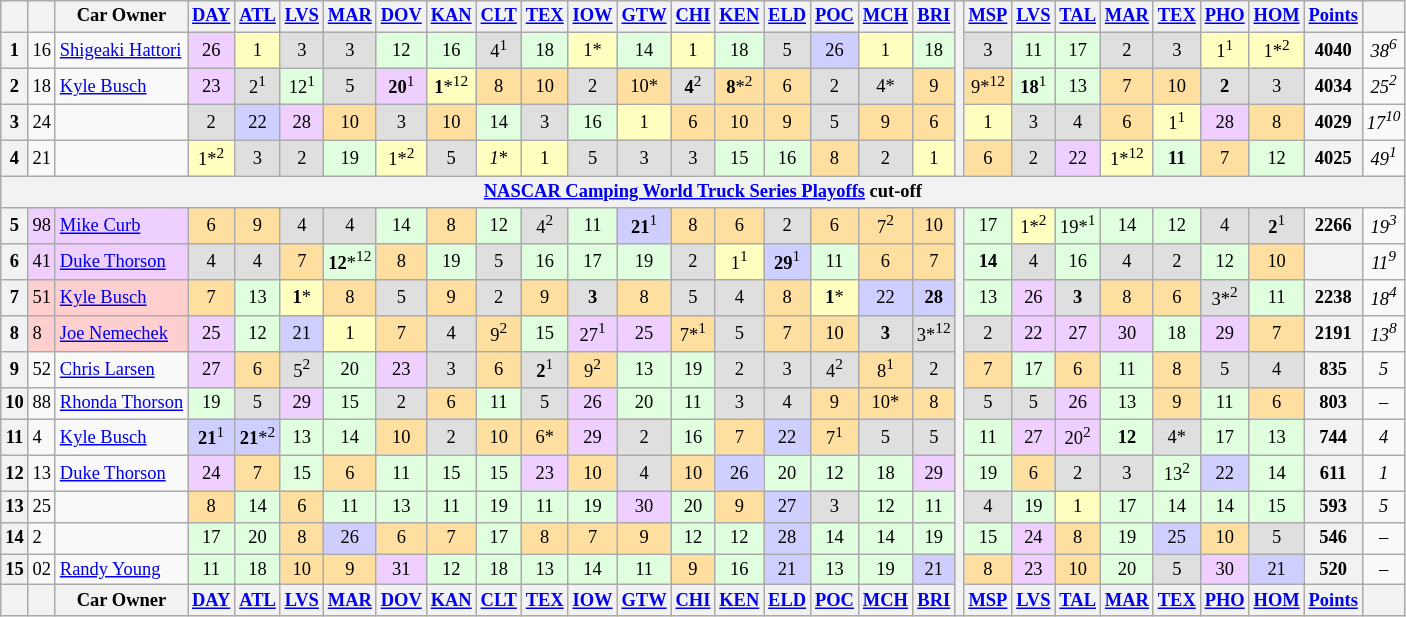<table class="wikitable" style="font-size:77%; text-align:center;">
<tr valign="top">
<th valign="middle"></th>
<th valign="middle"></th>
<th valign="middle">Car Owner</th>
<th><a href='#'>DAY</a></th>
<th><a href='#'>ATL</a></th>
<th><a href='#'>LVS</a></th>
<th><a href='#'>MAR</a></th>
<th><a href='#'>DOV</a></th>
<th><a href='#'>KAN</a></th>
<th><a href='#'>CLT</a></th>
<th><a href='#'>TEX</a></th>
<th><a href='#'>IOW</a></th>
<th><a href='#'>GTW</a></th>
<th><a href='#'>CHI</a></th>
<th><a href='#'>KEN</a></th>
<th><a href='#'>ELD</a></th>
<th><a href='#'>POC</a></th>
<th><a href='#'>MCH</a></th>
<th><a href='#'>BRI</a></th>
<th rowspan=5></th>
<th><a href='#'>MSP</a></th>
<th><a href='#'>LVS</a></th>
<th><a href='#'>TAL</a></th>
<th><a href='#'>MAR</a></th>
<th><a href='#'>TEX</a></th>
<th><a href='#'>PHO</a></th>
<th><a href='#'>HOM</a></th>
<th valign="middle"><a href='#'>Points</a></th>
<th valign="middle"></th>
</tr>
<tr>
<th>1</th>
<td align="left">16</td>
<td align="left"><a href='#'>Shigeaki Hattori</a></td>
<td style="background:#efcfff">26</td>
<td style="background:#ffffbf">1</td>
<td style="background:#dfdfdf">3</td>
<td style="background:#dfdfdf">3</td>
<td style="background:#dfffdf">12</td>
<td style="background:#dfffdf">16</td>
<td style="background:#dfdfdf">4<sup>1</sup></td>
<td style="background:#dfffdf">18</td>
<td style="background:#ffffbf">1*</td>
<td style="background:#dfffdf">14</td>
<td style="background:#ffffbf">1</td>
<td style="background:#dfffdf">18</td>
<td style="background:#dfdfdf">5</td>
<td style="background:#cfcfff">26</td>
<td style="background:#ffffbf">1</td>
<td style="background:#dfffdf">18</td>
<td style="background:#dfdfdf">3</td>
<td style="background:#dfffdf">11</td>
<td style="background:#dfffdf">17</td>
<td style="background:#dfdfdf">2</td>
<td style="background:#dfdfdf">3</td>
<td style="background:#ffffbf">1<sup>1</sup></td>
<td style="background:#ffffbf">1*<sup>2</sup></td>
<th>4040</th>
<td><em>38<sup>6</sup></em></td>
</tr>
<tr>
<th>2</th>
<td align="left">18</td>
<td align="left"><a href='#'>Kyle Busch</a></td>
<td style="background:#efcfff">23</td>
<td style="background:#dfdfdf">2<sup>1</sup></td>
<td style="background:#dfffdf">12<sup>1</sup></td>
<td style="background:#dfdfdf">5</td>
<td style="background:#efcfff"><strong>20</strong><sup>1</sup></td>
<td style="background:#ffffbf"><strong>1</strong>*<sup>12</sup></td>
<td style="background:#ffdf9f">8</td>
<td style="background:#ffdf9f">10</td>
<td style="background:#dfdfdf">2</td>
<td style="background:#ffdf9f">10*</td>
<td style="background:#dfdfdf"><strong>4</strong><sup>2</sup></td>
<td style="background:#ffdf9f"><strong>8</strong>*<sup>2</sup></td>
<td style="background:#ffdf9f">6</td>
<td style="background:#dfdfdf">2</td>
<td style="background:#dfdfdf">4*</td>
<td style="background:#ffdf9f">9</td>
<td style="background:#ffdf9f">9*<sup>12</sup></td>
<td style="background:#dfffdf"><strong>18</strong><sup>1</sup></td>
<td style="background:#dfffdf">13</td>
<td style="background:#ffdf9f">7</td>
<td style="background:#ffdf9f">10</td>
<td style="background:#dfdfdf"><strong>2</strong></td>
<td style="background:#dfdfdf">3</td>
<th>4034</th>
<td><em>25<sup>2</sup></em></td>
</tr>
<tr>
<th>3</th>
<td align="left">24</td>
<td align="left"></td>
<td style="background:#dfdfdf">2</td>
<td style="background:#cfcfff">22</td>
<td style="background:#efcfff">28</td>
<td style="background:#ffdf9f">10</td>
<td style="background:#dfdfdf">3</td>
<td style="background:#ffdf9f">10</td>
<td style="background:#dfffdf">14</td>
<td style="background:#dfdfdf">3</td>
<td style="background:#dfffdf">16</td>
<td style="background:#ffffbf">1</td>
<td style="background:#ffdf9f">6</td>
<td style="background:#ffdf9f">10</td>
<td style="background:#ffdf9f">9</td>
<td style="background:#dfdfdf">5</td>
<td style="background:#ffdf9f">9</td>
<td style="background:#ffdf9f">6</td>
<td style="background:#ffffbf">1</td>
<td style="background:#dfdfdf">3</td>
<td style="background:#dfdfdf">4</td>
<td style="background:#ffdf9f">6</td>
<td style="background:#ffffbf">1<sup>1</sup></td>
<td style="background:#efcfff">28</td>
<td style="background:#ffdf9f">8</td>
<th>4029</th>
<td><em>17<sup>10</sup></em></td>
</tr>
<tr>
<th>4</th>
<td align="left">21</td>
<td align="left"></td>
<td style="background:#ffffbf">1*<sup>2</sup></td>
<td style="background:#dfdfdf">3</td>
<td style="background:#dfdfdf">2</td>
<td style="background:#dfffdf">19</td>
<td style="background:#ffffbf">1*<sup>2</sup></td>
<td style="background:#dfdfdf">5</td>
<td style="background:#ffffbf"><em>1</em>*</td>
<td style="background:#ffffbf">1</td>
<td style="background:#dfdfdf">5</td>
<td style="background:#dfdfdf">3</td>
<td style="background:#dfdfdf">3</td>
<td style="background:#dfffdf">15</td>
<td style="background:#dfffdf">16</td>
<td style="background:#ffdf9f">8</td>
<td style="background:#dfdfdf">2</td>
<td style="background:#ffffbf">1</td>
<td style="background:#ffdf9f">6</td>
<td style="background:#dfdfdf">2</td>
<td style="background:#efcfff">22</td>
<td style="background:#ffffbf">1*<sup>12</sup></td>
<td style="background:#dfffdf"><strong>11</strong></td>
<td style="background:#ffdf9f">7</td>
<td style="background:#dfffdf">12</td>
<th>4025</th>
<td><em>49<sup>1</sup></em></td>
</tr>
<tr>
<th colspan="36"><a href='#'>NASCAR Camping World Truck Series Playoffs</a> cut-off</th>
</tr>
<tr>
<th>5</th>
<td style="background:#efcfff" align="left">98</td>
<td style="background:#efcfff" align="left"><a href='#'>Mike Curb</a></td>
<td style="background:#ffdf9f">6</td>
<td style="background:#ffdf9f">9</td>
<td style="background:#dfdfdf">4</td>
<td style="background:#dfdfdf">4</td>
<td style="background:#dfffdf">14</td>
<td style="background:#ffdf9f">8</td>
<td style="background:#dfffdf">12</td>
<td style="background:#dfdfdf">4<sup>2</sup></td>
<td style="background:#dfffdf">11</td>
<td style="background:#cfcfff"><strong>21</strong><sup>1</sup></td>
<td style="background:#ffdf9f">8</td>
<td style="background:#ffdf9f">6</td>
<td style="background:#dfdfdf">2</td>
<td style="background:#ffdf9f">6</td>
<td style="background:#ffdf9f">7<sup>2</sup></td>
<td style="background:#ffdf9f">10</td>
<th rowspan=12></th>
<td style="background:#dfffdf">17</td>
<td style="background:#ffffbf">1*<sup>2</sup></td>
<td style="background:#dfffdf">19*<sup>1</sup></td>
<td style="background:#dfffdf">14</td>
<td style="background:#dfffdf">12</td>
<td style="background:#dfdfdf">4</td>
<td style="background:#dfdfdf"><strong>2</strong><sup>1</sup></td>
<th>2266</th>
<td><em>19<sup>3</sup></em></td>
</tr>
<tr>
<th>6</th>
<td style="background:#efcfff" align="left">41</td>
<td style="background:#efcfff" align="left"><a href='#'>Duke Thorson</a></td>
<td style="background:#dfdfdf">4</td>
<td style="background:#dfdfdf">4</td>
<td style="background:#ffdf9f">7</td>
<td style="background:#dfffdf"><strong>12</strong>*<sup>12</sup></td>
<td style="background:#ffdf9f">8</td>
<td style="background:#dfffdf">19</td>
<td style="background:#dfdfdf">5</td>
<td style="background:#dfffdf">16</td>
<td style="background:#dfffdf">17</td>
<td style="background:#dfffdf">19</td>
<td style="background:#dfdfdf">2</td>
<td style="background:#ffffbf">1<sup>1</sup></td>
<td style="background:#cfcfff"><strong>29</strong><sup>1</sup></td>
<td style="background:#dfffdf">11</td>
<td style="background:#ffdf9f">6</td>
<td style="background:#ffdf9f">7</td>
<td style="background:#dfffdf"><strong>14</strong></td>
<td style="background:#dfdfdf">4</td>
<td style="background:#dfffdf">16</td>
<td style="background:#dfdfdf">4</td>
<td style="background:#dfdfdf">2</td>
<td style="background:#dfffdf">12</td>
<td style="background:#ffdf9f">10</td>
<th></th>
<td><em>11<sup>9</sup></em></td>
</tr>
<tr>
<th>7</th>
<td style="background:#ffcfcf" align="left">51</td>
<td style="background:#ffcfcf" align="left"><a href='#'>Kyle Busch</a></td>
<td style="background:#ffdf9f">7</td>
<td style="background:#dfffdf">13</td>
<td style="background:#ffffbf"><strong>1</strong>*</td>
<td style="background:#ffdf9f">8</td>
<td style="background:#dfdfdf">5</td>
<td style="background:#ffdf9f">9</td>
<td style="background:#dfdfdf">2</td>
<td style="background:#ffdf9f">9</td>
<td style="background:#dfdfdf"><strong>3</strong></td>
<td style="background:#ffdf9f">8</td>
<td style="background:#dfdfdf">5</td>
<td style="background:#dfdfdf">4</td>
<td style="background:#ffdf9f">8</td>
<td style="background:#ffffbf"><strong>1</strong>*</td>
<td style="background:#cfcfff">22</td>
<td style="background:#cfcfff"><strong>28</strong></td>
<td style="background:#dfffdf">13</td>
<td style="background:#efcfff">26</td>
<td style="background:#dfdfdf"><strong>3</strong></td>
<td style="background:#ffdf9f">8</td>
<td style="background:#ffdf9f">6</td>
<td style="background:#dfdfdf">3*<sup>2</sup></td>
<td style="background:#dfffdf">11</td>
<th>2238</th>
<td><em>18<sup>4</sup></em></td>
</tr>
<tr>
<th>8</th>
<td style="background:#ffcfcf" align="left">8</td>
<td style="background:#ffcfcf" align="left"><a href='#'>Joe Nemechek</a></td>
<td style="background:#efcfff">25</td>
<td style="background:#dfffdf">12</td>
<td style="background:#cfcfff">21</td>
<td style="background:#ffffbf">1</td>
<td style="background:#ffdf9f">7</td>
<td style="background:#dfdfdf">4</td>
<td style="background:#ffdf9f">9<sup>2</sup></td>
<td style="background:#dfffdf">15</td>
<td style="background:#efcfff">27<sup>1</sup></td>
<td style="background:#efcfff">25</td>
<td style="background:#ffdf9f">7*<sup>1</sup></td>
<td style="background:#dfdfdf">5</td>
<td style="background:#ffdf9f">7</td>
<td style="background:#ffdf9f">10</td>
<td style="background:#dfdfdf"><strong>3</strong></td>
<td style="background:#dfdfdf">3*<sup>12</sup></td>
<td style="background:#dfdfdf">2</td>
<td style="background:#efcfff">22</td>
<td style="background:#efcfff">27</td>
<td style="background:#efcfff">30</td>
<td style="background:#dfffdf">18</td>
<td style="background:#efcfff">29</td>
<td style="background:#ffdf9f">7</td>
<th>2191</th>
<td><em>13<sup>8</sup></em></td>
</tr>
<tr>
<th>9</th>
<td align="left">52</td>
<td align="left"><a href='#'>Chris Larsen</a></td>
<td style="background:#efcfff">27</td>
<td style="background:#ffdf9f">6</td>
<td style="background:#dfdfdf">5<sup>2</sup></td>
<td style="background:#dfffdf">20</td>
<td style="background:#efcfff">23</td>
<td style="background:#dfdfdf">3</td>
<td style="background:#ffdf9f">6</td>
<td style="background:#dfdfdf"><strong>2</strong><sup>1</sup></td>
<td style="background:#ffdf9f">9<sup>2</sup></td>
<td style="background:#dfffdf">13</td>
<td style="background:#dfffdf">19</td>
<td style="background:#dfdfdf">2</td>
<td style="background:#dfdfdf">3</td>
<td style="background:#dfdfdf">4<sup>2</sup></td>
<td style="background:#ffdf9f">8<sup>1</sup></td>
<td style="background:#dfdfdf">2</td>
<td style="background:#ffdf9f">7</td>
<td style="background:#dfffdf">17</td>
<td style="background:#ffdf9f">6</td>
<td style="background:#dfffdf">11</td>
<td style="background:#ffdf9f">8</td>
<td style="background:#dfdfdf">5</td>
<td style="background:#dfdfdf">4</td>
<th>835</th>
<td><em>5</em></td>
</tr>
<tr>
<th>10</th>
<td align="left">88</td>
<td align="left"><a href='#'>Rhonda Thorson</a></td>
<td style="background:#dfffdf">19</td>
<td style="background:#dfdfdf">5</td>
<td style="background:#efcfff">29</td>
<td style="background:#dfffdf">15</td>
<td style="background:#dfdfdf">2</td>
<td style="background:#ffdf9f">6</td>
<td style="background:#dfffdf">11</td>
<td style="background:#dfdfdf">5</td>
<td style="background:#efcfff">26</td>
<td style="background:#dfffdf">20</td>
<td style="background:#dfffdf">11</td>
<td style="background:#dfdfdf">3</td>
<td style="background:#dfdfdf">4</td>
<td style="background:#ffdf9f">9</td>
<td style="background:#ffdf9f">10*</td>
<td style="background:#ffdf9f">8</td>
<td style="background:#dfdfdf">5</td>
<td style="background:#dfdfdf">5</td>
<td style="background:#efcfff">26</td>
<td style="background:#dfffdf">13</td>
<td style="background:#ffdf9f">9</td>
<td style="background:#dfffdf">11</td>
<td style="background:#ffdf9f">6</td>
<th>803</th>
<td><em>–</em></td>
</tr>
<tr>
<th>11</th>
<td align="left">4</td>
<td align="left"><a href='#'>Kyle Busch</a></td>
<td style="background:#cfcfff"><strong>21</strong><sup>1</sup></td>
<td style="background:#cfcfff"><strong>21</strong>*<sup>2</sup></td>
<td style="background:#dfffdf">13</td>
<td style="background:#dfffdf">14</td>
<td style="background:#ffdf9f">10</td>
<td style="background:#dfdfdf">2</td>
<td style="background:#ffdf9f">10</td>
<td style="background:#ffdf9f">6*</td>
<td style="background:#efcfff">29</td>
<td style="background:#dfdfdf">2</td>
<td style="background:#dfffdf">16</td>
<td style="background:#ffdf9f">7</td>
<td style="background:#cfcfff">22</td>
<td style="background:#ffdf9f">7<sup>1</sup></td>
<td style="background:#dfdfdf">5</td>
<td style="background:#dfdfdf">5</td>
<td style="background:#dfffdf">11</td>
<td style="background:#efcfff">27</td>
<td style="background:#efcfff">20<sup>2</sup></td>
<td style="background:#dfffdf"><strong>12</strong></td>
<td style="background:#dfdfdf">4*</td>
<td style="background:#dfffdf">17</td>
<td style="background:#dfffdf">13</td>
<th>744</th>
<td><em>4</em></td>
</tr>
<tr>
<th>12</th>
<td align="left">13</td>
<td align="left"><a href='#'>Duke Thorson</a></td>
<td style="background:#efcfff">24</td>
<td style="background:#ffdf9f">7</td>
<td style="background:#dfffdf">15</td>
<td style="background:#ffdf9f">6</td>
<td style="background:#dfffdf">11</td>
<td style="background:#dfffdf">15</td>
<td style="background:#dfffdf">15</td>
<td style="background:#efcfff">23</td>
<td style="background:#ffdf9f">10</td>
<td style="background:#dfdfdf">4</td>
<td style="background:#ffdf9f">10</td>
<td style="background:#cfcfff">26</td>
<td style="background:#dfffdf">20</td>
<td style="background:#dfffdf">12</td>
<td style="background:#dfffdf">18</td>
<td style="background:#efcfff">29</td>
<td style="background:#dfffdf">19</td>
<td style="background:#ffdf9f">6</td>
<td style="background:#dfdfdf">2</td>
<td style="background:#dfdfdf">3</td>
<td style="background:#dfffdf">13<sup>2</sup></td>
<td style="background:#cfcfff">22</td>
<td style="background:#dfffdf">14</td>
<th>611</th>
<td><em>1</em></td>
</tr>
<tr>
<th>13</th>
<td align="left">25</td>
<td align="left"></td>
<td style="background:#ffdf9f">8</td>
<td style="background:#dfffdf">14</td>
<td style="background:#ffdf9f">6</td>
<td style="background:#dfffdf">11</td>
<td style="background:#dfffdf">13</td>
<td style="background:#dfffdf">11</td>
<td style="background:#dfffdf">19</td>
<td style="background:#dfffdf">11</td>
<td style="background:#dfffdf">19</td>
<td style="background:#efcfff">30</td>
<td style="background:#dfffdf">20</td>
<td style="background:#ffdf9f">9</td>
<td style="background:#cfcfff">27</td>
<td style="background:#dfdfdf">3</td>
<td style="background:#dfffdf">12</td>
<td style="background:#dfffdf">11</td>
<td style="background:#dfdfdf">4</td>
<td style="background:#dfffdf">19</td>
<td style="background:#ffffbf">1</td>
<td style="background:#dfffdf">17</td>
<td style="background:#dfffdf">14</td>
<td style="background:#dfffdf">14</td>
<td style="background:#dfffdf">15</td>
<th>593</th>
<td><em>5</em></td>
</tr>
<tr>
<th>14</th>
<td align="left">2</td>
<td align="left"></td>
<td style="background:#dfffdf">17</td>
<td style="background:#dfffdf">20</td>
<td style="background:#ffdf9f">8</td>
<td style="background:#cfcfff">26</td>
<td style="background:#ffdf9f">6</td>
<td style="background:#ffdf9f">7</td>
<td style="background:#dfffdf">17</td>
<td style="background:#ffdf9f">8</td>
<td style="background:#ffdf9f">7</td>
<td style="background:#ffdf9f">9</td>
<td style="background:#dfffdf">12</td>
<td style="background:#dfffdf">12</td>
<td style="background:#cfcfff">28</td>
<td style="background:#dfffdf">14</td>
<td style="background:#dfffdf">14</td>
<td style="background:#dfffdf">19</td>
<td style="background:#dfffdf">15</td>
<td style="background:#efcfff">24</td>
<td style="background:#ffdf9f">8</td>
<td style="background:#dfffdf">19</td>
<td style="background:#cfcfff">25</td>
<td style="background:#ffdf9f">10</td>
<td style="background:#dfdfdf">5</td>
<th>546</th>
<td><em>–</em></td>
</tr>
<tr>
<th>15</th>
<td align="left">02</td>
<td align="left"><a href='#'>Randy Young</a></td>
<td style="background:#dfffdf">11</td>
<td style="background:#dfffdf">18</td>
<td style="background:#ffdf9f">10</td>
<td style="background:#ffdf9f">9</td>
<td style="background:#efcfff">31</td>
<td style="background:#dfffdf">12</td>
<td style="background:#dfffdf">18</td>
<td style="background:#dfffdf">13</td>
<td style="background:#dfffdf">14</td>
<td style="background:#dfffdf">11</td>
<td style="background:#ffdf9f">9</td>
<td style="background:#dfffdf">16</td>
<td style="background:#cfcfff">21</td>
<td style="background:#dfffdf">13</td>
<td style="background:#dfffdf">19</td>
<td style="background:#cfcfff">21</td>
<td style="background:#ffdf9f">8</td>
<td style="background:#efcfff">23</td>
<td style="background:#ffdf9f">10</td>
<td style="background:#dfffdf">20</td>
<td style="background:#dfdfdf">5</td>
<td style="background:#efcfff">30</td>
<td style="background:#cfcfff">21</td>
<th>520</th>
<td><em>–</em></td>
</tr>
<tr>
<th valign="middle"></th>
<th valign="middle"></th>
<th valign="middle">Car Owner</th>
<th><a href='#'>DAY</a></th>
<th><a href='#'>ATL</a></th>
<th><a href='#'>LVS</a></th>
<th><a href='#'>MAR</a></th>
<th><a href='#'>DOV</a></th>
<th><a href='#'>KAN</a></th>
<th><a href='#'>CLT</a></th>
<th><a href='#'>TEX</a></th>
<th><a href='#'>IOW</a></th>
<th><a href='#'>GTW</a></th>
<th><a href='#'>CHI</a></th>
<th><a href='#'>KEN</a></th>
<th><a href='#'>ELD</a></th>
<th><a href='#'>POC</a></th>
<th><a href='#'>MCH</a></th>
<th><a href='#'>BRI</a></th>
<th><a href='#'>MSP</a></th>
<th><a href='#'>LVS</a></th>
<th><a href='#'>TAL</a></th>
<th><a href='#'>MAR</a></th>
<th><a href='#'>TEX</a></th>
<th><a href='#'>PHO</a></th>
<th><a href='#'>HOM</a></th>
<th valign="middle"><a href='#'>Points</a></th>
<th valign="middle"></th>
</tr>
</table>
